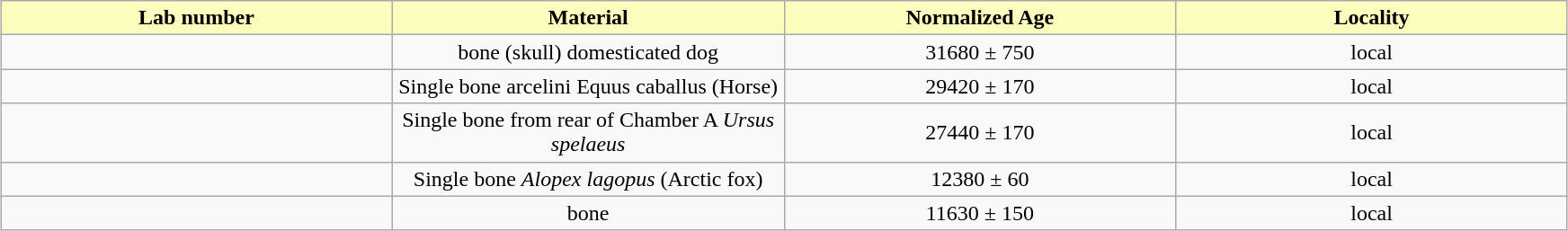<table class="wikitable" style="text-align:center; margin: auto; width:92%">
<tr>
<th scope="row" style="width: 23%; font-size:100%; background:#fcfebe; color:#000000;">Lab number</th>
<th scope="row" style="width: 23%; font-size:100%; background:#fcfebe; color:#000000;">Material</th>
<th scope="row" style="width: 23%; font-size:100%; background:#fcfebe; color:#000000;">Normalized Age</th>
<th scope="row" style="width: 23%; font-size:100%; background:#fcfebe; color:#000000;">Locality</th>
</tr>
<tr>
<td></td>
<td>bone (skull) domesticated dog</td>
<td>31680 ± 750</td>
<td>local</td>
</tr>
<tr>
<td></td>
<td>Single bone arcelini Equus caballus (Horse)</td>
<td>29420 ± 170</td>
<td>local</td>
</tr>
<tr>
<td></td>
<td>Single bone from rear of Chamber A <em>Ursus spelaeus</em></td>
<td>27440 ± 170</td>
<td>local</td>
</tr>
<tr>
<td></td>
<td>Single bone <em>Alopex lagopus</em> (Arctic fox)</td>
<td>12380 ± 60</td>
<td>local</td>
</tr>
<tr>
<td></td>
<td>bone</td>
<td>11630 ± 150</td>
<td>local</td>
</tr>
</table>
